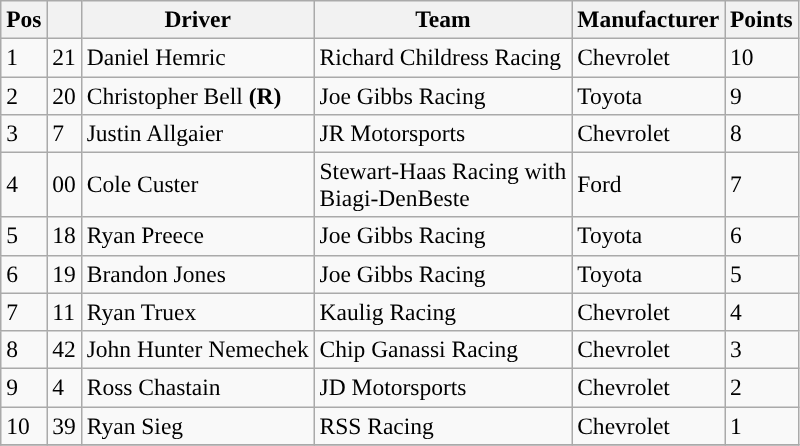<table class="wikitable" style="font-size:98%">
<tr>
<th>Pos</th>
<th></th>
<th>Driver</th>
<th>Team</th>
<th>Manufacturer</th>
<th>Points</th>
</tr>
<tr>
<td>1</td>
<td>21</td>
<td>Daniel Hemric</td>
<td>Richard Childress Racing</td>
<td>Chevrolet</td>
<td>10</td>
</tr>
<tr>
<td>2</td>
<td>20</td>
<td>Christopher Bell <strong>(R)</strong></td>
<td>Joe Gibbs Racing</td>
<td>Toyota</td>
<td>9</td>
</tr>
<tr>
<td>3</td>
<td>7</td>
<td>Justin Allgaier</td>
<td>JR Motorsports</td>
<td>Chevrolet</td>
<td>8</td>
</tr>
<tr>
<td>4</td>
<td>00</td>
<td>Cole Custer</td>
<td>Stewart-Haas Racing with <br> Biagi-DenBeste</td>
<td>Ford</td>
<td>7</td>
</tr>
<tr>
<td>5</td>
<td>18</td>
<td>Ryan Preece</td>
<td>Joe Gibbs Racing</td>
<td>Toyota</td>
<td>6</td>
</tr>
<tr>
<td>6</td>
<td>19</td>
<td>Brandon Jones</td>
<td>Joe Gibbs Racing</td>
<td>Toyota</td>
<td>5</td>
</tr>
<tr>
<td>7</td>
<td>11</td>
<td>Ryan Truex</td>
<td>Kaulig Racing</td>
<td>Chevrolet</td>
<td>4</td>
</tr>
<tr>
<td>8</td>
<td>42</td>
<td>John Hunter Nemechek</td>
<td>Chip Ganassi Racing</td>
<td>Chevrolet</td>
<td>3</td>
</tr>
<tr>
<td>9</td>
<td>4</td>
<td>Ross Chastain</td>
<td>JD Motorsports</td>
<td>Chevrolet</td>
<td>2</td>
</tr>
<tr>
<td>10</td>
<td>39</td>
<td>Ryan Sieg</td>
<td>RSS Racing</td>
<td>Chevrolet</td>
<td>1</td>
</tr>
<tr>
</tr>
</table>
